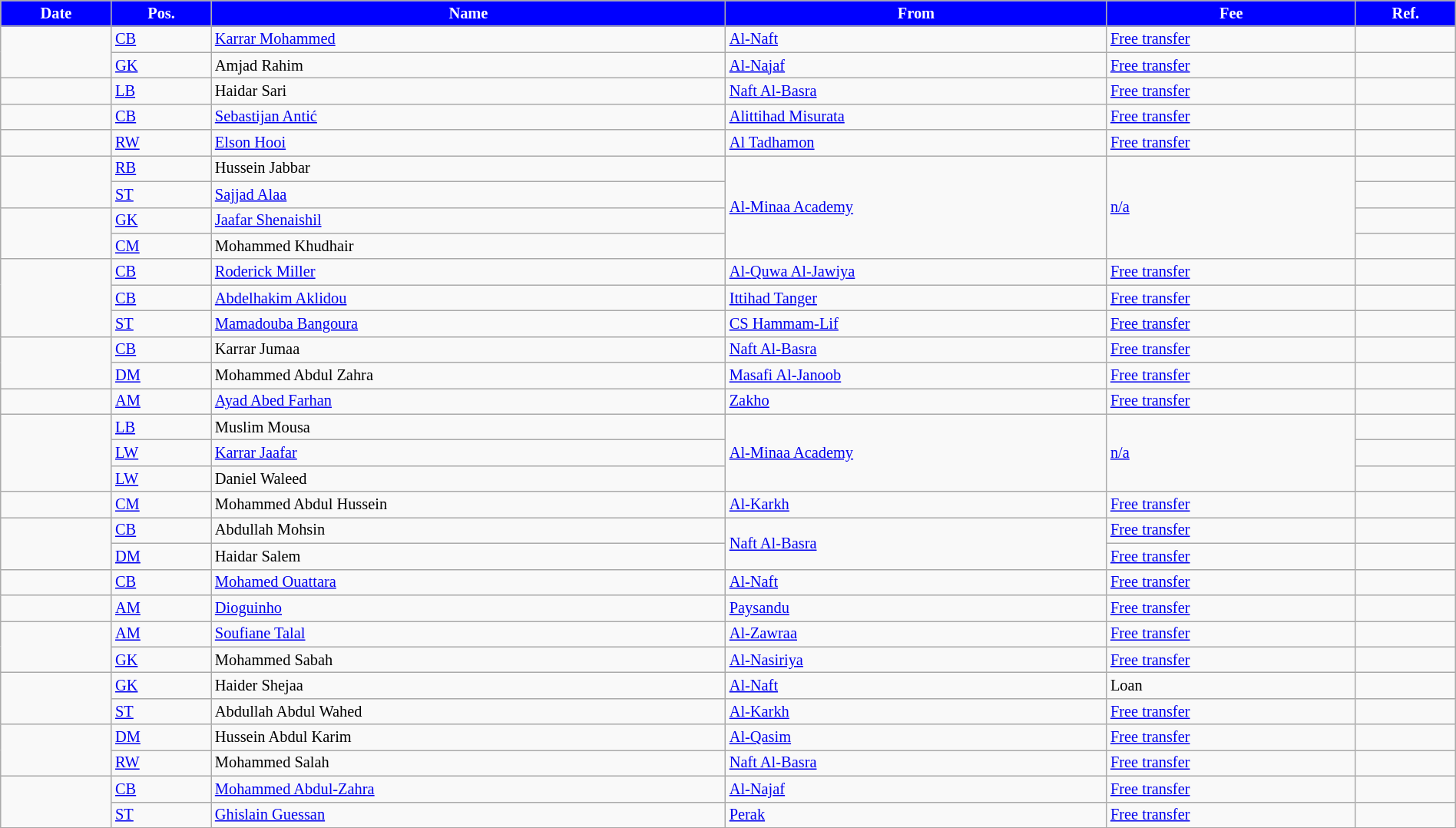<table class="wikitable sortable" style="width:100%; text-align:center; font-size:85%; text-align:left;">
<tr>
<th style="color:white; background:blue;">Date</th>
<th style="color:white; background:blue;">Pos.</th>
<th style="color:white; background:blue;">Name</th>
<th style="color:white; background:blue;">From</th>
<th style="color:white; background:blue;">Fee</th>
<th style="color:white; background:blue;">Ref.</th>
</tr>
<tr>
<td rowspan="2"></td>
<td><a href='#'>CB</a></td>
<td> <a href='#'>Karrar Mohammed</a></td>
<td> <a href='#'>Al-Naft</a></td>
<td rowspan="1"><a href='#'>Free transfer</a></td>
<td></td>
</tr>
<tr>
<td><a href='#'>GK</a></td>
<td> Amjad Rahim</td>
<td> <a href='#'>Al-Najaf</a></td>
<td rowspan="1"><a href='#'>Free transfer</a></td>
<td></td>
</tr>
<tr>
<td rowspan="1"></td>
<td><a href='#'>LB</a></td>
<td> Haidar Sari</td>
<td> <a href='#'>Naft Al-Basra</a></td>
<td><a href='#'>Free transfer</a></td>
<td></td>
</tr>
<tr>
<td rowspan="1"></td>
<td><a href='#'>CB</a></td>
<td> <a href='#'>Sebastijan Antić</a></td>
<td> <a href='#'>Alittihad Misurata</a></td>
<td rowspan="1"><a href='#'>Free transfer</a></td>
<td></td>
</tr>
<tr>
<td rowspan="1"></td>
<td><a href='#'>RW</a></td>
<td> <a href='#'>Elson Hooi</a></td>
<td> <a href='#'>Al Tadhamon</a></td>
<td rowspan="1"><a href='#'>Free transfer</a></td>
<td></td>
</tr>
<tr>
<td rowspan="2"></td>
<td><a href='#'>RB</a></td>
<td> Hussein Jabbar</td>
<td rowspan="4"><a href='#'>Al-Minaa Academy</a></td>
<td rowspan="4"><a href='#'>n/a</a></td>
<td></td>
</tr>
<tr>
<td><a href='#'>ST</a></td>
<td> <a href='#'>Sajjad Alaa</a></td>
<td></td>
</tr>
<tr>
<td rowspan="2"></td>
<td><a href='#'>GK</a></td>
<td> <a href='#'>Jaafar Shenaishil</a></td>
<td></td>
</tr>
<tr>
<td><a href='#'>CM</a></td>
<td> Mohammed Khudhair</td>
<td></td>
</tr>
<tr>
<td rowspan="3"></td>
<td><a href='#'>CB</a></td>
<td> <a href='#'>Roderick Miller</a></td>
<td> <a href='#'>Al-Quwa Al-Jawiya</a></td>
<td rowspan="1"><a href='#'>Free transfer</a></td>
<td></td>
</tr>
<tr>
<td><a href='#'>CB</a></td>
<td> <a href='#'>Abdelhakim Aklidou</a></td>
<td> <a href='#'>Ittihad Tanger</a></td>
<td rowspan="1"><a href='#'>Free transfer</a></td>
<td></td>
</tr>
<tr>
<td><a href='#'>ST</a></td>
<td> <a href='#'>Mamadouba Bangoura</a></td>
<td> <a href='#'>CS Hammam-Lif</a></td>
<td rowspan="1"><a href='#'>Free transfer</a></td>
<td></td>
</tr>
<tr>
<td rowspan="2"></td>
<td><a href='#'>CB</a></td>
<td> Karrar Jumaa</td>
<td> <a href='#'>Naft Al-Basra</a></td>
<td><a href='#'>Free transfer</a></td>
<td></td>
</tr>
<tr>
<td><a href='#'>DM</a></td>
<td> Mohammed Abdul Zahra</td>
<td> <a href='#'>Masafi Al-Janoob</a></td>
<td><a href='#'>Free transfer</a></td>
<td></td>
</tr>
<tr>
<td rowspan="1"></td>
<td><a href='#'>AM</a></td>
<td> <a href='#'>Ayad Abed Farhan</a></td>
<td> <a href='#'>Zakho</a></td>
<td><a href='#'>Free transfer</a></td>
<td></td>
</tr>
<tr>
<td rowspan="3"></td>
<td><a href='#'>LB</a></td>
<td> Muslim Mousa</td>
<td rowspan="3"><a href='#'>Al-Minaa Academy</a></td>
<td rowspan="3"><a href='#'>n/a</a></td>
<td></td>
</tr>
<tr>
<td><a href='#'>LW</a></td>
<td> <a href='#'>Karrar Jaafar</a></td>
<td></td>
</tr>
<tr>
<td><a href='#'>LW</a></td>
<td> Daniel Waleed</td>
<td></td>
</tr>
<tr>
<td rowspan="1"></td>
<td><a href='#'>CM</a></td>
<td> Mohammed Abdul Hussein</td>
<td> <a href='#'>Al-Karkh</a></td>
<td><a href='#'>Free transfer</a></td>
<td></td>
</tr>
<tr>
<td rowspan="2"></td>
<td><a href='#'>CB</a></td>
<td> Abdullah Mohsin</td>
<td rowspan="2"> <a href='#'>Naft Al-Basra</a></td>
<td><a href='#'>Free transfer</a></td>
<td></td>
</tr>
<tr>
<td><a href='#'>DM</a></td>
<td> Haidar Salem</td>
<td><a href='#'>Free transfer</a></td>
<td></td>
</tr>
<tr>
<td></td>
<td><a href='#'>CB</a></td>
<td> <a href='#'>Mohamed Ouattara</a></td>
<td> <a href='#'>Al-Naft</a></td>
<td><a href='#'>Free transfer</a></td>
<td></td>
</tr>
<tr>
<td></td>
<td><a href='#'>AM</a></td>
<td> <a href='#'>Dioguinho</a></td>
<td> <a href='#'>Paysandu</a></td>
<td><a href='#'>Free transfer</a></td>
<td></td>
</tr>
<tr>
<td rowspan="2"></td>
<td><a href='#'>AM</a></td>
<td> <a href='#'>Soufiane Talal</a></td>
<td> <a href='#'>Al-Zawraa</a></td>
<td><a href='#'>Free transfer</a></td>
<td></td>
</tr>
<tr>
<td><a href='#'>GK</a></td>
<td> Mohammed Sabah</td>
<td> <a href='#'>Al-Nasiriya</a></td>
<td rowspan="1"><a href='#'>Free transfer</a></td>
<td></td>
</tr>
<tr>
<td rowspan="2"></td>
<td><a href='#'>GK</a></td>
<td> Haider Shejaa</td>
<td> <a href='#'>Al-Naft</a></td>
<td>Loan</td>
<td></td>
</tr>
<tr>
<td><a href='#'>ST</a></td>
<td> Abdullah Abdul Wahed</td>
<td> <a href='#'>Al-Karkh</a></td>
<td><a href='#'>Free transfer</a></td>
<td></td>
</tr>
<tr>
<td rowspan="2"></td>
<td><a href='#'>DM</a></td>
<td> Hussein Abdul Karim</td>
<td> <a href='#'>Al-Qasim</a></td>
<td><a href='#'>Free transfer</a></td>
<td></td>
</tr>
<tr>
<td><a href='#'>RW</a></td>
<td> Mohammed Salah</td>
<td> <a href='#'>Naft Al-Basra</a></td>
<td><a href='#'>Free transfer</a></td>
<td></td>
</tr>
<tr>
<td rowspan="2"></td>
<td><a href='#'>CB</a></td>
<td> <a href='#'>Mohammed Abdul-Zahra</a></td>
<td> <a href='#'>Al-Najaf</a></td>
<td><a href='#'>Free transfer</a></td>
<td></td>
</tr>
<tr>
<td><a href='#'>ST</a></td>
<td> <a href='#'>Ghislain Guessan</a></td>
<td> <a href='#'>Perak</a></td>
<td><a href='#'>Free transfer</a></td>
<td></td>
</tr>
<tr>
</tr>
</table>
